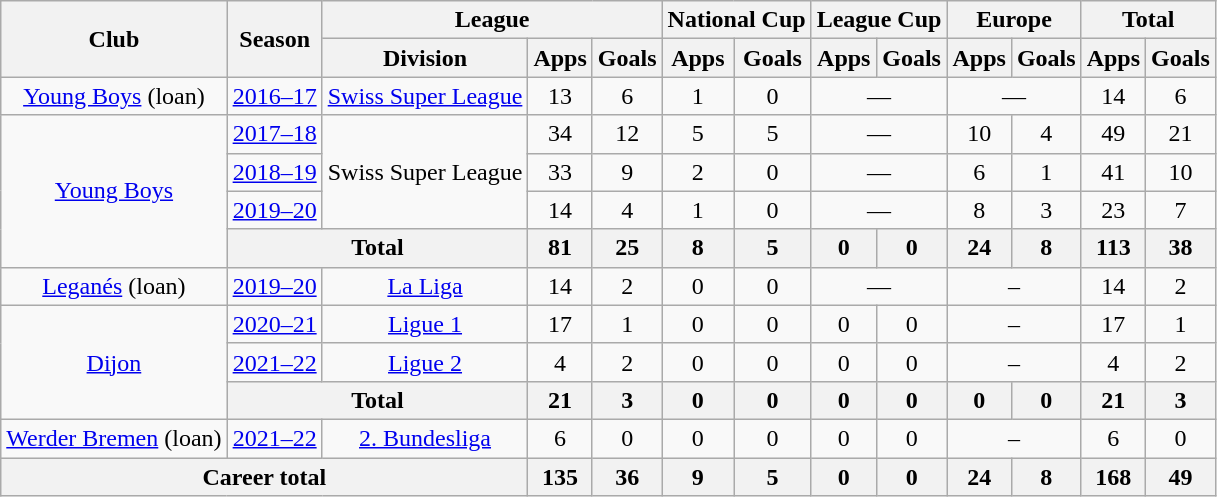<table class="wikitable" style="text-align:center">
<tr>
<th rowspan="2">Club</th>
<th rowspan="2">Season</th>
<th colspan="3">League</th>
<th colspan="2">National Cup</th>
<th colspan="2">League Cup</th>
<th colspan="2">Europe</th>
<th colspan="2">Total</th>
</tr>
<tr>
<th>Division</th>
<th>Apps</th>
<th>Goals</th>
<th>Apps</th>
<th>Goals</th>
<th>Apps</th>
<th>Goals</th>
<th>Apps</th>
<th>Goals</th>
<th>Apps</th>
<th>Goals</th>
</tr>
<tr>
<td><a href='#'>Young Boys</a> (loan)</td>
<td><a href='#'>2016–17</a></td>
<td><a href='#'>Swiss Super League</a></td>
<td>13</td>
<td>6</td>
<td>1</td>
<td>0</td>
<td colspan="2">—</td>
<td colspan="2">—</td>
<td>14</td>
<td>6</td>
</tr>
<tr>
<td rowspan="4"><a href='#'>Young Boys</a></td>
<td><a href='#'>2017–18</a></td>
<td rowspan="3">Swiss Super League</td>
<td>34</td>
<td>12</td>
<td>5</td>
<td>5</td>
<td colspan="2">—</td>
<td>10</td>
<td>4</td>
<td>49</td>
<td>21</td>
</tr>
<tr>
<td><a href='#'>2018–19</a></td>
<td>33</td>
<td>9</td>
<td>2</td>
<td>0</td>
<td colspan="2">—</td>
<td>6</td>
<td>1</td>
<td>41</td>
<td>10</td>
</tr>
<tr>
<td><a href='#'>2019–20</a></td>
<td>14</td>
<td>4</td>
<td>1</td>
<td>0</td>
<td colspan="2">—</td>
<td>8</td>
<td>3</td>
<td>23</td>
<td>7</td>
</tr>
<tr>
<th colspan="2">Total</th>
<th>81</th>
<th>25</th>
<th>8</th>
<th>5</th>
<th>0</th>
<th>0</th>
<th>24</th>
<th>8</th>
<th>113</th>
<th>38</th>
</tr>
<tr>
<td><a href='#'>Leganés</a> (loan)</td>
<td><a href='#'>2019–20</a></td>
<td><a href='#'>La Liga</a></td>
<td>14</td>
<td>2</td>
<td>0</td>
<td>0</td>
<td colspan="2">—</td>
<td colspan="2">–</td>
<td>14</td>
<td>2</td>
</tr>
<tr>
<td rowspan="3"><a href='#'>Dijon</a></td>
<td><a href='#'>2020–21</a></td>
<td><a href='#'>Ligue 1</a></td>
<td>17</td>
<td>1</td>
<td>0</td>
<td>0</td>
<td>0</td>
<td>0</td>
<td colspan="2">–</td>
<td>17</td>
<td>1</td>
</tr>
<tr>
<td><a href='#'>2021–22</a></td>
<td><a href='#'>Ligue 2</a></td>
<td>4</td>
<td>2</td>
<td>0</td>
<td>0</td>
<td>0</td>
<td>0</td>
<td colspan="2">–</td>
<td>4</td>
<td>2</td>
</tr>
<tr>
<th colspan="2">Total</th>
<th>21</th>
<th>3</th>
<th>0</th>
<th>0</th>
<th>0</th>
<th>0</th>
<th>0</th>
<th>0</th>
<th>21</th>
<th>3</th>
</tr>
<tr>
<td><a href='#'>Werder Bremen</a> (loan)</td>
<td><a href='#'>2021–22</a></td>
<td><a href='#'>2. Bundesliga</a></td>
<td>6</td>
<td>0</td>
<td>0</td>
<td>0</td>
<td>0</td>
<td>0</td>
<td colspan="2">–</td>
<td>6</td>
<td>0</td>
</tr>
<tr>
<th colspan="3">Career total</th>
<th>135</th>
<th>36</th>
<th>9</th>
<th>5</th>
<th>0</th>
<th>0</th>
<th>24</th>
<th>8</th>
<th>168</th>
<th>49</th>
</tr>
</table>
